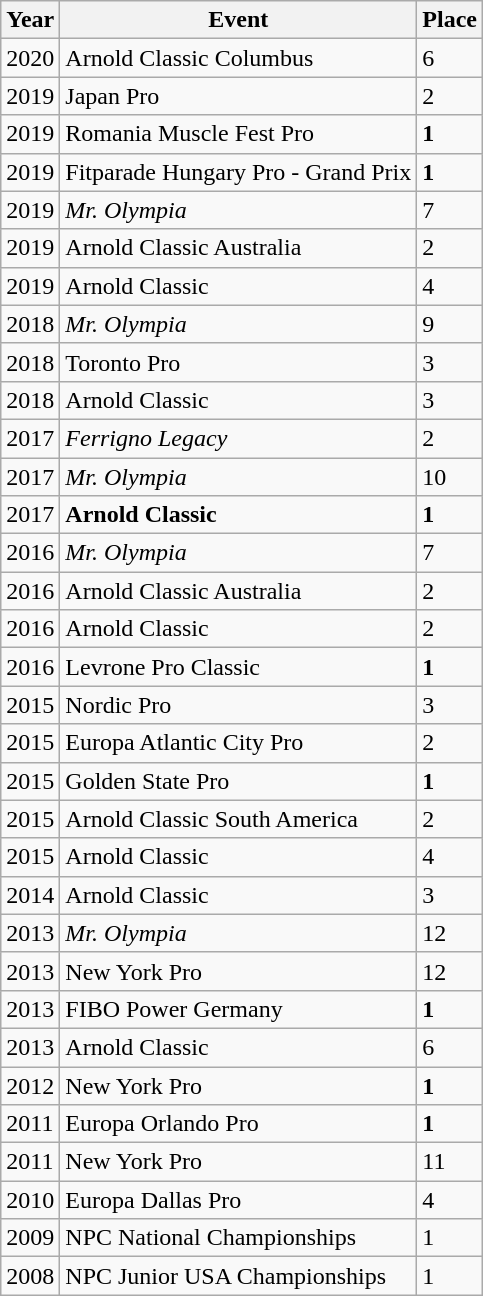<table class="wikitable sortable">
<tr>
<th>Year</th>
<th>Event</th>
<th>Place</th>
</tr>
<tr>
<td>2020</td>
<td>Arnold Classic Columbus</td>
<td>6</td>
</tr>
<tr>
<td>2019</td>
<td>Japan Pro</td>
<td>2</td>
</tr>
<tr>
<td>2019</td>
<td>Romania Muscle Fest Pro</td>
<td><strong>1</strong></td>
</tr>
<tr>
<td>2019</td>
<td>Fitparade Hungary Pro - Grand Prix</td>
<td><strong>1</strong></td>
</tr>
<tr>
<td>2019</td>
<td><em>Mr. Olympia</em></td>
<td>7</td>
</tr>
<tr>
<td>2019</td>
<td>Arnold Classic Australia</td>
<td>2</td>
</tr>
<tr>
<td>2019</td>
<td>Arnold Classic</td>
<td>4</td>
</tr>
<tr>
<td>2018</td>
<td><em>Mr. Olympia</em></td>
<td>9</td>
</tr>
<tr>
<td>2018</td>
<td>Toronto Pro</td>
<td>3</td>
</tr>
<tr>
<td>2018</td>
<td>Arnold Classic</td>
<td>3</td>
</tr>
<tr>
<td>2017</td>
<td><em> Ferrigno Legacy</em></td>
<td>2</td>
</tr>
<tr>
<td>2017</td>
<td><em>Mr. Olympia</em></td>
<td>10</td>
</tr>
<tr>
<td>2017</td>
<td><strong>Arnold Classic</strong></td>
<td><strong>1</strong></td>
</tr>
<tr>
<td>2016</td>
<td><em>Mr. Olympia</em></td>
<td>7</td>
</tr>
<tr>
<td>2016</td>
<td>Arnold Classic Australia</td>
<td>2</td>
</tr>
<tr>
<td>2016</td>
<td>Arnold Classic</td>
<td>2</td>
</tr>
<tr>
<td>2016</td>
<td>Levrone Pro Classic</td>
<td><strong>1</strong></td>
</tr>
<tr>
<td>2015</td>
<td>Nordic Pro</td>
<td>3</td>
</tr>
<tr>
<td>2015</td>
<td>Europa Atlantic City Pro</td>
<td>2</td>
</tr>
<tr>
<td>2015</td>
<td>Golden State Pro</td>
<td><strong>1</strong></td>
</tr>
<tr>
<td>2015</td>
<td>Arnold Classic South America</td>
<td>2</td>
</tr>
<tr>
<td>2015</td>
<td>Arnold Classic</td>
<td>4</td>
</tr>
<tr>
<td>2014</td>
<td>Arnold Classic</td>
<td>3</td>
</tr>
<tr>
<td>2013</td>
<td><em>Mr. Olympia</em></td>
<td>12</td>
</tr>
<tr>
<td>2013</td>
<td>New York Pro</td>
<td>12</td>
</tr>
<tr>
<td>2013</td>
<td>FIBO Power Germany</td>
<td><strong>1</strong></td>
</tr>
<tr>
<td>2013</td>
<td>Arnold Classic</td>
<td>6</td>
</tr>
<tr>
<td>2012</td>
<td>New York Pro</td>
<td><strong>1</strong></td>
</tr>
<tr>
<td>2011</td>
<td>Europa Orlando Pro</td>
<td><strong>1</strong></td>
</tr>
<tr>
<td>2011</td>
<td>New York Pro</td>
<td>11</td>
</tr>
<tr>
<td>2010</td>
<td>Europa Dallas Pro</td>
<td>4</td>
</tr>
<tr>
<td>2009</td>
<td>NPC National Championships</td>
<td>1</td>
</tr>
<tr>
<td>2008</td>
<td>NPC Junior USA Championships</td>
<td>1</td>
</tr>
</table>
